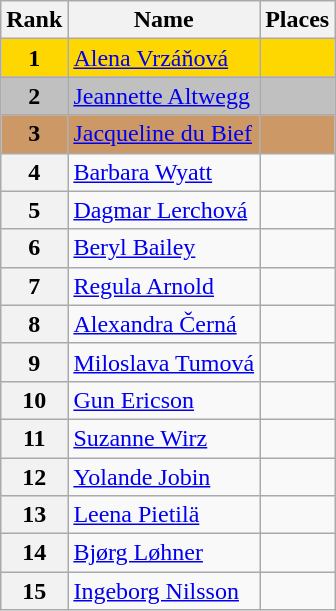<table class="wikitable">
<tr>
<th>Rank</th>
<th>Name</th>
<th>Places</th>
</tr>
<tr bgcolor="gold">
<td align="center"><strong>1</strong></td>
<td> <a href='#'>Alena Vrzáňová</a></td>
<td></td>
</tr>
<tr bgcolor="silver">
<td align="center"><strong>2</strong></td>
<td> <a href='#'>Jeannette Altwegg</a></td>
<td></td>
</tr>
<tr bgcolor="cc9966">
<td align="center"><strong>3</strong></td>
<td> <a href='#'>Jacqueline du Bief</a></td>
<td></td>
</tr>
<tr>
<th>4</th>
<td> <a href='#'>Barbara Wyatt</a></td>
<td></td>
</tr>
<tr>
<th>5</th>
<td> <a href='#'>Dagmar Lerchová</a></td>
<td></td>
</tr>
<tr>
<th>6</th>
<td> <a href='#'>Beryl Bailey</a></td>
<td></td>
</tr>
<tr>
<th>7</th>
<td> <a href='#'>Regula Arnold</a></td>
<td></td>
</tr>
<tr>
<th>8</th>
<td> <a href='#'>Alexandra Černá</a></td>
<td></td>
</tr>
<tr>
<th>9</th>
<td> <a href='#'>Miloslava Tumová</a></td>
<td></td>
</tr>
<tr>
<th>10</th>
<td> <a href='#'>Gun Ericson</a></td>
<td></td>
</tr>
<tr>
<th>11</th>
<td> <a href='#'>Suzanne Wirz</a></td>
<td></td>
</tr>
<tr>
<th>12</th>
<td> <a href='#'>Yolande Jobin</a></td>
<td></td>
</tr>
<tr>
<th>13</th>
<td> <a href='#'>Leena Pietilä</a></td>
<td></td>
</tr>
<tr>
<th>14</th>
<td> <a href='#'>Bjørg Løhner</a></td>
<td></td>
</tr>
<tr>
<th>15</th>
<td> <a href='#'>Ingeborg Nilsson</a></td>
<td></td>
</tr>
</table>
